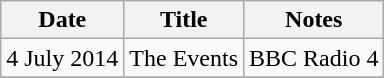<table class="wikitable">
<tr>
<th>Date</th>
<th>Title</th>
<th>Notes</th>
</tr>
<tr>
<td>4 July 2014</td>
<td>The Events</td>
<td>BBC Radio 4</td>
</tr>
<tr>
</tr>
</table>
